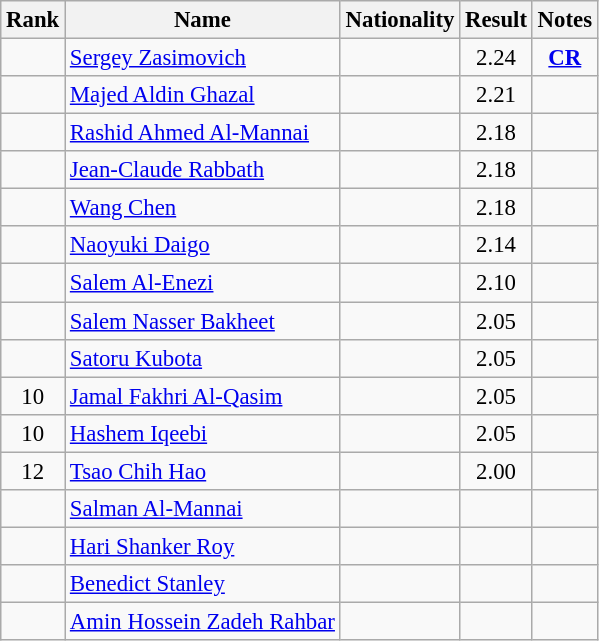<table class="wikitable sortable" style="text-align:center;font-size:95%">
<tr>
<th>Rank</th>
<th>Name</th>
<th>Nationality</th>
<th>Result</th>
<th>Notes</th>
</tr>
<tr>
<td></td>
<td align=left><a href='#'>Sergey Zasimovich</a></td>
<td align=left></td>
<td>2.24</td>
<td><strong><a href='#'>CR</a></strong></td>
</tr>
<tr>
<td></td>
<td align=left><a href='#'>Majed Aldin Ghazal</a></td>
<td align=left></td>
<td>2.21</td>
<td></td>
</tr>
<tr>
<td></td>
<td align=left><a href='#'>Rashid Ahmed Al-Mannai</a></td>
<td align=left></td>
<td>2.18</td>
<td></td>
</tr>
<tr>
<td></td>
<td align=left><a href='#'>Jean-Claude Rabbath</a></td>
<td align=left></td>
<td>2.18</td>
<td></td>
</tr>
<tr>
<td></td>
<td align=left><a href='#'>Wang Chen</a></td>
<td align=left></td>
<td>2.18</td>
<td></td>
</tr>
<tr>
<td></td>
<td align=left><a href='#'>Naoyuki Daigo</a></td>
<td align=left></td>
<td>2.14</td>
<td></td>
</tr>
<tr>
<td></td>
<td align=left><a href='#'>Salem Al-Enezi</a></td>
<td align=left></td>
<td>2.10</td>
<td></td>
</tr>
<tr>
<td></td>
<td align=left><a href='#'>Salem Nasser Bakheet</a></td>
<td align=left></td>
<td>2.05</td>
<td></td>
</tr>
<tr>
<td></td>
<td align=left><a href='#'>Satoru Kubota</a></td>
<td align=left></td>
<td>2.05</td>
<td></td>
</tr>
<tr>
<td>10</td>
<td align=left><a href='#'>Jamal Fakhri Al-Qasim</a></td>
<td align=left></td>
<td>2.05</td>
<td></td>
</tr>
<tr>
<td>10</td>
<td align=left><a href='#'>Hashem Iqeebi</a></td>
<td align=left></td>
<td>2.05</td>
<td></td>
</tr>
<tr>
<td>12</td>
<td align=left><a href='#'>Tsao Chih Hao</a></td>
<td align=left></td>
<td>2.00</td>
<td></td>
</tr>
<tr>
<td></td>
<td align=left><a href='#'>Salman Al-Mannai</a></td>
<td align=left></td>
<td></td>
<td></td>
</tr>
<tr>
<td></td>
<td align=left><a href='#'>Hari Shanker Roy</a></td>
<td align=left></td>
<td></td>
<td></td>
</tr>
<tr>
<td></td>
<td align=left><a href='#'>Benedict Stanley</a></td>
<td align=left></td>
<td></td>
<td></td>
</tr>
<tr>
<td></td>
<td align=left><a href='#'>Amin Hossein Zadeh Rahbar</a></td>
<td align=left></td>
<td></td>
<td></td>
</tr>
</table>
